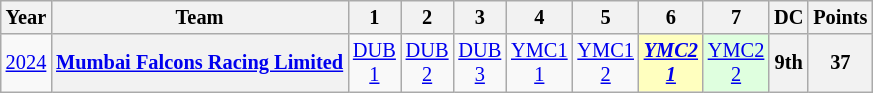<table class="wikitable" style="text-align:center; font-size:85%">
<tr>
<th>Year</th>
<th>Team</th>
<th>1</th>
<th>2</th>
<th>3</th>
<th>4</th>
<th>5</th>
<th>6</th>
<th>7</th>
<th>DC</th>
<th>Points</th>
</tr>
<tr>
<td><a href='#'>2024</a></td>
<th nowrap><a href='#'>Mumbai Falcons Racing Limited</a></th>
<td style="background:#;"><a href='#'>DUB<br>1</a><br></td>
<td style="background:#;"><a href='#'>DUB<br>2</a><br></td>
<td style="background:#;"><a href='#'>DUB<br>3</a><br></td>
<td style="background:#;"><a href='#'>YMC1<br>1</a><br></td>
<td style="background:#;"><a href='#'>YMC1<br>2</a><br></td>
<td style="background:#ffffbf;"><strong><em><a href='#'>YMC2<br>1</a></em></strong><br></td>
<td style="background:#dfffdf;"><a href='#'>YMC2<br>2</a><br></td>
<th>9th</th>
<th>37</th>
</tr>
</table>
